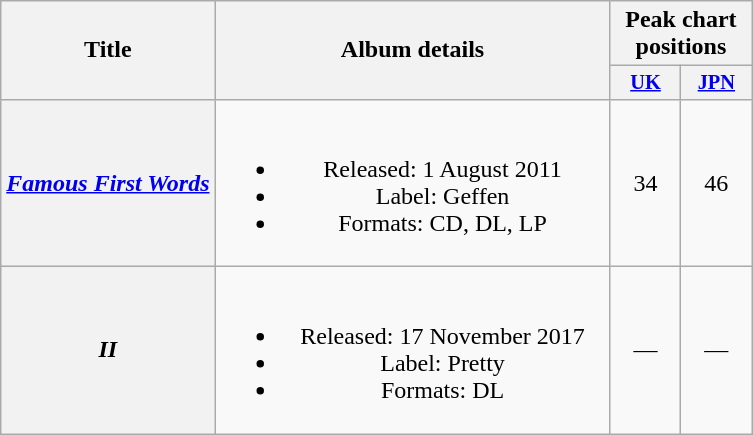<table class="wikitable plainrowheaders" style=text-align:center;>
<tr>
<th scope="col" rowspan="2">Title</th>
<th scope="col" rowspan="2" style="width:16em;">Album details</th>
<th scope="col" colspan="2">Peak chart positions</th>
</tr>
<tr>
<th style="width:3em;font-size:85%"><a href='#'>UK</a><br></th>
<th style="width:3em;font-size:85%"><a href='#'>JPN</a><br></th>
</tr>
<tr>
<th scope="row"><em><a href='#'>Famous First Words</a></em></th>
<td><br><ul><li>Released: 1 August 2011</li><li>Label: Geffen</li><li>Formats: CD, DL, LP</li></ul></td>
<td>34</td>
<td>46</td>
</tr>
<tr>
<th scope="row"><em>II</em></th>
<td><br><ul><li>Released: 17 November 2017</li><li>Label: Pretty</li><li>Formats: DL</li></ul></td>
<td>—</td>
<td>—</td>
</tr>
</table>
